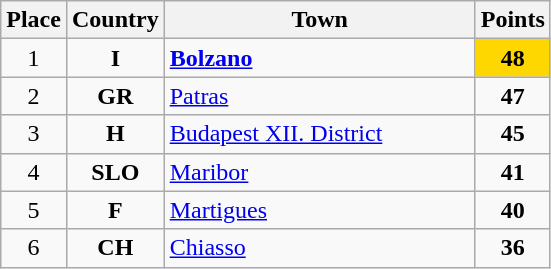<table class="wikitable" style="text-align;">
<tr>
<th width="25">Place</th>
<th width="25">Country</th>
<th width="200">Town</th>
<th width="25">Points</th>
</tr>
<tr>
<td align="center">1</td>
<td align="center"><strong>I</strong></td>
<td align="left"><strong><a href='#'>Bolzano</a></strong></td>
<td align="center"; style="background-color:gold;"><strong>48</strong></td>
</tr>
<tr>
<td align="center">2</td>
<td align="center"><strong>GR</strong></td>
<td align="left"><a href='#'>Patras</a></td>
<td align="center"><strong>47</strong></td>
</tr>
<tr>
<td align="center">3</td>
<td align="center"><strong>H</strong></td>
<td align="left"><a href='#'>Budapest XII. District</a></td>
<td align="center"><strong>45</strong></td>
</tr>
<tr>
<td align="center">4</td>
<td align="center"><strong>SLO</strong></td>
<td align="left"><a href='#'>Maribor</a></td>
<td align="center"><strong>41</strong></td>
</tr>
<tr>
<td align="center">5</td>
<td align="center"><strong>F</strong></td>
<td align="left"><a href='#'>Martigues</a></td>
<td align="center"><strong>40</strong></td>
</tr>
<tr>
<td align="center">6</td>
<td align="center"><strong>CH</strong></td>
<td align="left"><a href='#'>Chiasso</a></td>
<td align="center"><strong>36</strong></td>
</tr>
</table>
